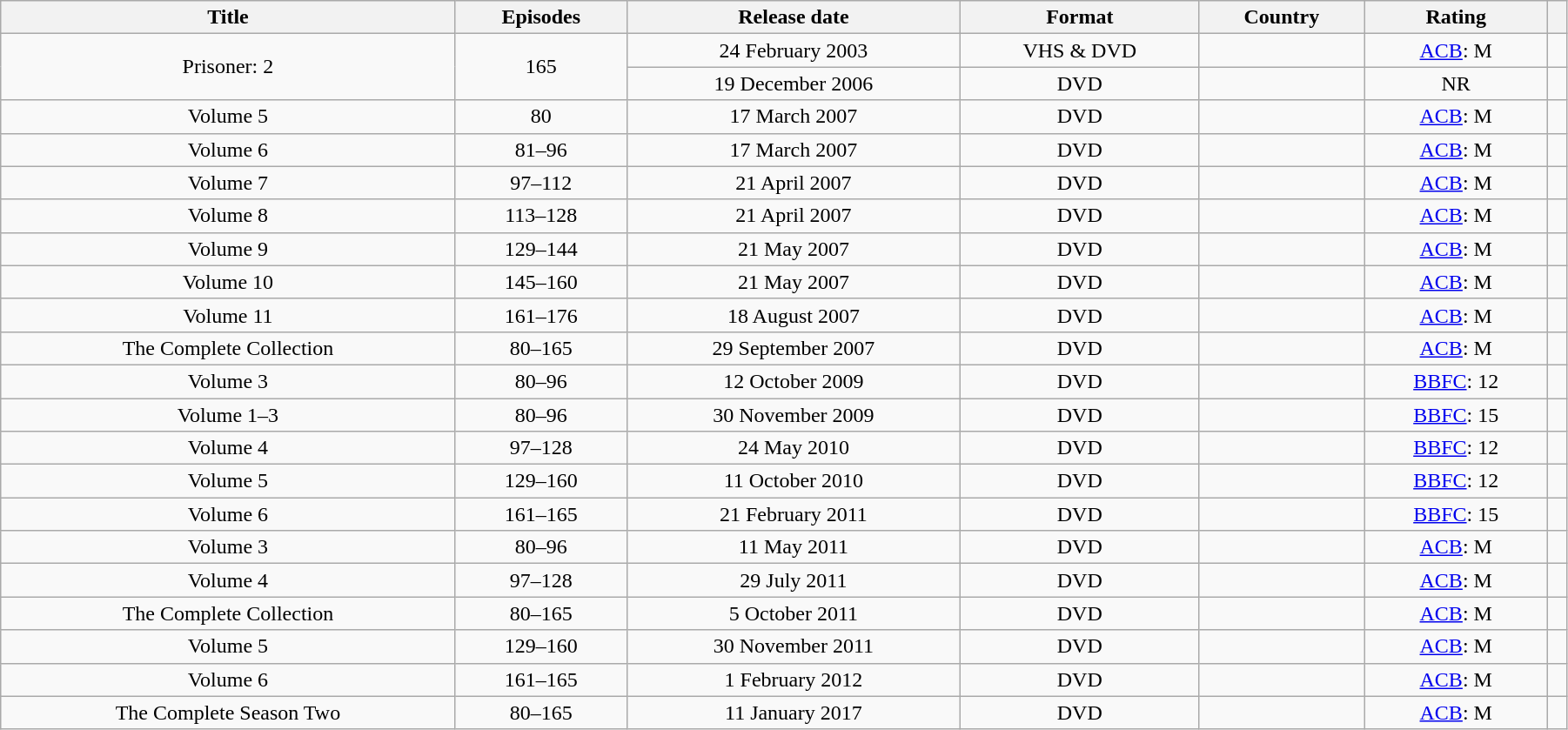<table class="wikitable" style="width:95%; text-align:center;">
<tr>
<th>Title</th>
<th>Episodes</th>
<th>Release date</th>
<th>Format</th>
<th>Country</th>
<th>Rating</th>
<th></th>
</tr>
<tr>
<td rowspan="2">Prisoner: 2</td>
<td rowspan="2">165</td>
<td>24 February 2003</td>
<td>VHS & DVD</td>
<td></td>
<td><a href='#'>ACB</a>: M</td>
<td></td>
</tr>
<tr>
<td>19 December 2006</td>
<td>DVD</td>
<td></td>
<td>NR</td>
<td></td>
</tr>
<tr>
<td>Volume 5</td>
<td>80</td>
<td>17 March 2007</td>
<td>DVD</td>
<td></td>
<td><a href='#'>ACB</a>: M</td>
<td></td>
</tr>
<tr>
<td>Volume 6</td>
<td>81–96</td>
<td>17 March 2007</td>
<td>DVD</td>
<td></td>
<td><a href='#'>ACB</a>: M</td>
<td></td>
</tr>
<tr>
<td>Volume 7</td>
<td>97–112</td>
<td>21 April 2007</td>
<td>DVD</td>
<td></td>
<td><a href='#'>ACB</a>: M</td>
<td></td>
</tr>
<tr>
<td>Volume 8</td>
<td>113–128</td>
<td>21 April 2007</td>
<td>DVD</td>
<td></td>
<td><a href='#'>ACB</a>: M</td>
<td></td>
</tr>
<tr>
<td>Volume 9</td>
<td>129–144</td>
<td>21 May 2007</td>
<td>DVD</td>
<td></td>
<td><a href='#'>ACB</a>: M</td>
<td></td>
</tr>
<tr>
<td>Volume 10</td>
<td>145–160</td>
<td>21 May 2007</td>
<td>DVD</td>
<td></td>
<td><a href='#'>ACB</a>: M</td>
<td></td>
</tr>
<tr>
<td>Volume 11</td>
<td>161–176</td>
<td>18 August 2007</td>
<td>DVD</td>
<td></td>
<td><a href='#'>ACB</a>: M</td>
<td></td>
</tr>
<tr>
<td>The Complete Collection</td>
<td>80–165</td>
<td>29 September 2007</td>
<td>DVD</td>
<td></td>
<td><a href='#'>ACB</a>: M</td>
<td></td>
</tr>
<tr>
<td>Volume 3</td>
<td>80–96</td>
<td>12 October 2009</td>
<td>DVD</td>
<td></td>
<td><a href='#'>BBFC</a>: 12</td>
<td></td>
</tr>
<tr>
<td>Volume 1–3</td>
<td>80–96</td>
<td>30 November 2009</td>
<td>DVD</td>
<td></td>
<td><a href='#'>BBFC</a>: 15</td>
<td></td>
</tr>
<tr>
<td>Volume 4</td>
<td>97–128</td>
<td>24 May 2010</td>
<td>DVD</td>
<td></td>
<td><a href='#'>BBFC</a>: 12</td>
<td></td>
</tr>
<tr>
<td>Volume 5</td>
<td>129–160</td>
<td>11 October 2010</td>
<td>DVD</td>
<td></td>
<td><a href='#'>BBFC</a>: 12</td>
<td></td>
</tr>
<tr>
<td>Volume 6</td>
<td>161–165</td>
<td>21 February 2011</td>
<td>DVD</td>
<td></td>
<td><a href='#'>BBFC</a>: 15</td>
<td></td>
</tr>
<tr>
<td>Volume 3</td>
<td>80–96</td>
<td>11 May 2011</td>
<td>DVD</td>
<td></td>
<td><a href='#'>ACB</a>: M</td>
<td></td>
</tr>
<tr>
<td>Volume 4</td>
<td>97–128</td>
<td>29 July 2011</td>
<td>DVD</td>
<td></td>
<td><a href='#'>ACB</a>: M</td>
<td></td>
</tr>
<tr>
<td>The Complete Collection</td>
<td>80–165</td>
<td>5 October 2011</td>
<td>DVD</td>
<td></td>
<td><a href='#'>ACB</a>: M</td>
<td></td>
</tr>
<tr>
<td>Volume 5</td>
<td>129–160</td>
<td>30 November 2011</td>
<td>DVD</td>
<td></td>
<td><a href='#'>ACB</a>: M</td>
<td></td>
</tr>
<tr>
<td>Volume 6</td>
<td>161–165</td>
<td>1 February 2012</td>
<td>DVD</td>
<td></td>
<td><a href='#'>ACB</a>: M</td>
<td></td>
</tr>
<tr>
<td>The Complete Season Two</td>
<td>80–165</td>
<td>11 January 2017</td>
<td>DVD</td>
<td></td>
<td><a href='#'>ACB</a>: M</td>
<td></td>
</tr>
</table>
